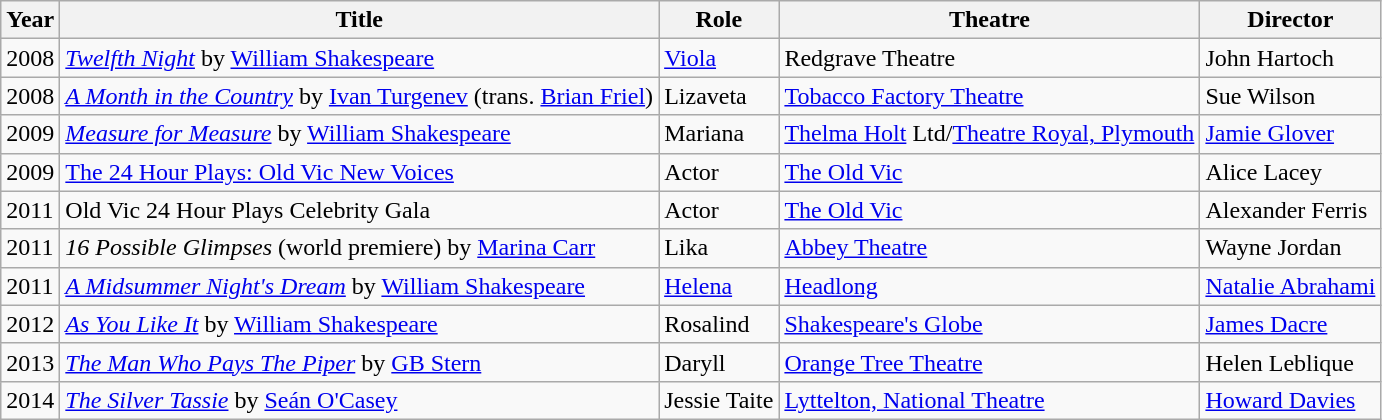<table class="wikitable">
<tr>
<th>Year</th>
<th>Title</th>
<th>Role</th>
<th>Theatre</th>
<th>Director</th>
</tr>
<tr>
<td>2008</td>
<td><em><a href='#'>Twelfth Night</a></em> by <a href='#'>William Shakespeare</a></td>
<td><a href='#'>Viola</a></td>
<td>Redgrave Theatre</td>
<td>John Hartoch</td>
</tr>
<tr>
<td>2008</td>
<td><em><a href='#'>A Month in the Country</a></em> by <a href='#'>Ivan Turgenev</a> (trans. <a href='#'>Brian Friel</a>)</td>
<td>Lizaveta</td>
<td><a href='#'>Tobacco Factory Theatre</a></td>
<td>Sue Wilson</td>
</tr>
<tr>
<td>2009</td>
<td><em><a href='#'>Measure for Measure</a></em> by <a href='#'>William Shakespeare</a></td>
<td>Mariana</td>
<td><a href='#'>Thelma Holt</a> Ltd/<a href='#'>Theatre Royal, Plymouth</a></td>
<td><a href='#'>Jamie Glover</a></td>
</tr>
<tr>
<td>2009</td>
<td><a href='#'>The 24 Hour Plays: Old Vic New Voices</a></td>
<td>Actor</td>
<td><a href='#'>The Old Vic</a></td>
<td>Alice Lacey</td>
</tr>
<tr>
<td>2011</td>
<td>Old Vic 24 Hour Plays Celebrity Gala</td>
<td>Actor</td>
<td><a href='#'>The Old Vic</a></td>
<td>Alexander Ferris</td>
</tr>
<tr>
<td>2011</td>
<td><em>16 Possible Glimpses</em> (world premiere) by <a href='#'>Marina Carr</a></td>
<td>Lika</td>
<td><a href='#'>Abbey Theatre</a></td>
<td>Wayne Jordan</td>
</tr>
<tr>
<td>2011</td>
<td><em><a href='#'>A Midsummer Night's Dream</a></em> by <a href='#'>William Shakespeare</a></td>
<td><a href='#'>Helena</a></td>
<td><a href='#'>Headlong</a></td>
<td><a href='#'>Natalie Abrahami</a></td>
</tr>
<tr>
<td>2012</td>
<td><em><a href='#'>As You Like It</a></em> by <a href='#'>William Shakespeare</a></td>
<td>Rosalind</td>
<td><a href='#'>Shakespeare's Globe</a></td>
<td><a href='#'>James Dacre</a></td>
</tr>
<tr>
<td>2013</td>
<td><em><a href='#'>The Man Who Pays The Piper</a></em> by <a href='#'>GB Stern</a></td>
<td>Daryll</td>
<td><a href='#'>Orange Tree Theatre</a></td>
<td>Helen Leblique</td>
</tr>
<tr>
<td>2014</td>
<td><em><a href='#'>The Silver Tassie</a></em> by <a href='#'>Seán O'Casey</a></td>
<td>Jessie Taite</td>
<td><a href='#'>Lyttelton, National Theatre</a></td>
<td><a href='#'>Howard Davies</a></td>
</tr>
</table>
